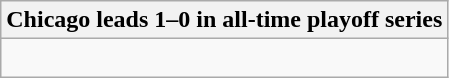<table class="wikitable collapsible collapsed">
<tr>
<th>Chicago leads 1–0 in all-time playoff series</th>
</tr>
<tr>
<td><br></td>
</tr>
</table>
